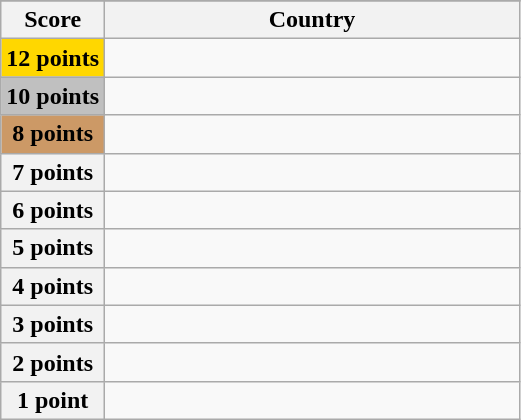<table class="wikitable">
<tr>
</tr>
<tr>
<th scope="col" width="20%">Score</th>
<th scope="col" width="80%">Country</th>
</tr>
<tr>
<th scope="row" style="Background:gold">12 points</th>
<td></td>
</tr>
<tr>
<th scope="row" style="background:silver">10 points</th>
<td></td>
</tr>
<tr>
<th scope="row" style="background:#CC9966">8 points</th>
<td></td>
</tr>
<tr>
<th scope="row">7 points</th>
<td></td>
</tr>
<tr>
<th scope="row">6 points</th>
<td></td>
</tr>
<tr>
<th scope="row">5 points</th>
<td></td>
</tr>
<tr>
<th scope="row">4 points</th>
<td></td>
</tr>
<tr>
<th scope="row">3 points</th>
<td></td>
</tr>
<tr>
<th scope="row">2 points</th>
<td></td>
</tr>
<tr>
<th scope="row">1 point</th>
<td></td>
</tr>
</table>
